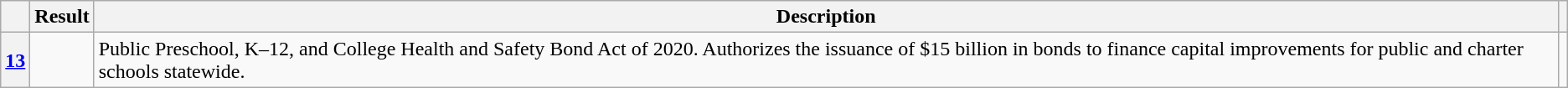<table class="wikitable">
<tr>
<th scope="col"></th>
<th scope="col">Result</th>
<th scope="col">Description</th>
<th scope="col"></th>
</tr>
<tr>
<th scope="row"><a href='#'>13</a></th>
<td></td>
<td style="text-align: left;">Public Preschool, K–12, and College Health and Safety Bond Act of 2020. Authorizes the issuance of $15 billion in bonds to finance capital improvements for public and charter schools statewide.</td>
<td></td>
</tr>
</table>
